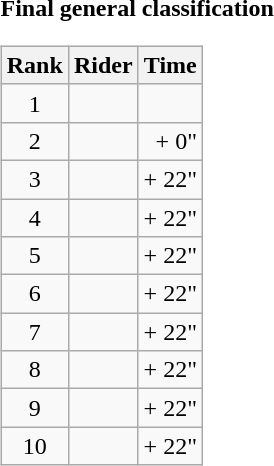<table>
<tr>
<td><strong>Final general classification</strong><br><table class="wikitable">
<tr>
<th scope="col">Rank</th>
<th scope="col">Rider</th>
<th scope="col">Time</th>
</tr>
<tr>
<td style="text-align:center;">1</td>
<td></td>
<td style="text-align:right;"></td>
</tr>
<tr>
<td style="text-align:center;">2</td>
<td></td>
<td style="text-align:right;">+ 0"</td>
</tr>
<tr>
<td style="text-align:center;">3</td>
<td></td>
<td style="text-align:right;">+ 22"</td>
</tr>
<tr>
<td style="text-align:center;">4</td>
<td></td>
<td style="text-align:right;">+ 22"</td>
</tr>
<tr>
<td style="text-align:center;">5</td>
<td></td>
<td style="text-align:right;">+ 22"</td>
</tr>
<tr>
<td style="text-align:center;">6</td>
<td></td>
<td style="text-align:right;">+ 22"</td>
</tr>
<tr>
<td style="text-align:center;">7</td>
<td></td>
<td style="text-align:right;">+ 22"</td>
</tr>
<tr>
<td style="text-align:center;">8</td>
<td></td>
<td style="text-align:right;">+ 22"</td>
</tr>
<tr>
<td style="text-align:center;">9</td>
<td></td>
<td style="text-align:right;">+ 22"</td>
</tr>
<tr>
<td style="text-align:center;">10</td>
<td></td>
<td style="text-align:right;">+ 22"</td>
</tr>
</table>
</td>
</tr>
</table>
